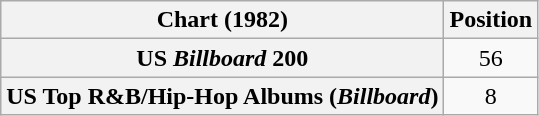<table class="wikitable plainrowheaders" style="text-align:center">
<tr>
<th scope="col">Chart (1982)</th>
<th scope="col">Position</th>
</tr>
<tr>
<th scope="row">US <em>Billboard</em> 200</th>
<td>56</td>
</tr>
<tr>
<th scope="row">US Top R&B/Hip-Hop Albums (<em>Billboard</em>)</th>
<td>8</td>
</tr>
</table>
